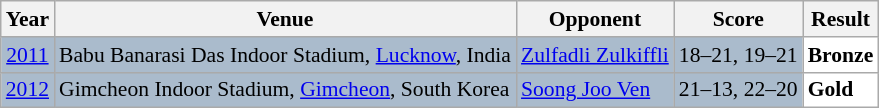<table class="sortable wikitable" style="font-size: 90%">
<tr>
<th>Year</th>
<th>Venue</th>
<th>Opponent</th>
<th>Score</th>
<th>Result</th>
</tr>
<tr style="background:#AABBCC">
<td align="center"><a href='#'>2011</a></td>
<td align="left">Babu Banarasi Das Indoor Stadium, <a href='#'>Lucknow</a>, India</td>
<td align="left"> <a href='#'>Zulfadli Zulkiffli</a></td>
<td align="left">18–21, 19–21</td>
<td style="text-align:left; background:white"> <strong>Bronze</strong></td>
</tr>
<tr style="background:#AABBCC">
<td align="center"><a href='#'>2012</a></td>
<td align="left">Gimcheon Indoor Stadium, <a href='#'>Gimcheon</a>, South Korea</td>
<td align="left"> <a href='#'>Soong Joo Ven</a></td>
<td align="left">21–13, 22–20</td>
<td style="text-align:left; background:white"> <strong>Gold</strong></td>
</tr>
</table>
